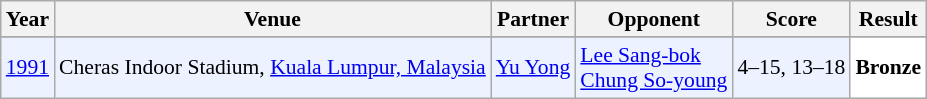<table class="sortable wikitable" style="font-size: 90%;">
<tr>
<th>Year</th>
<th>Venue</th>
<th>Partner</th>
<th>Opponent</th>
<th>Score</th>
<th>Result</th>
</tr>
<tr>
</tr>
<tr style="background:#ECF2FF">
<td align="center"><a href='#'>1991</a></td>
<td align="left">Cheras Indoor Stadium, <a href='#'>Kuala Lumpur, Malaysia</a></td>
<td align="left"> <a href='#'>Yu Yong</a></td>
<td align="left"> <a href='#'>Lee Sang-bok</a> <br>  <a href='#'>Chung So-young</a></td>
<td align="left">4–15, 13–18</td>
<td style="text-align:left; background:white"> <strong>Bronze</strong></td>
</tr>
</table>
